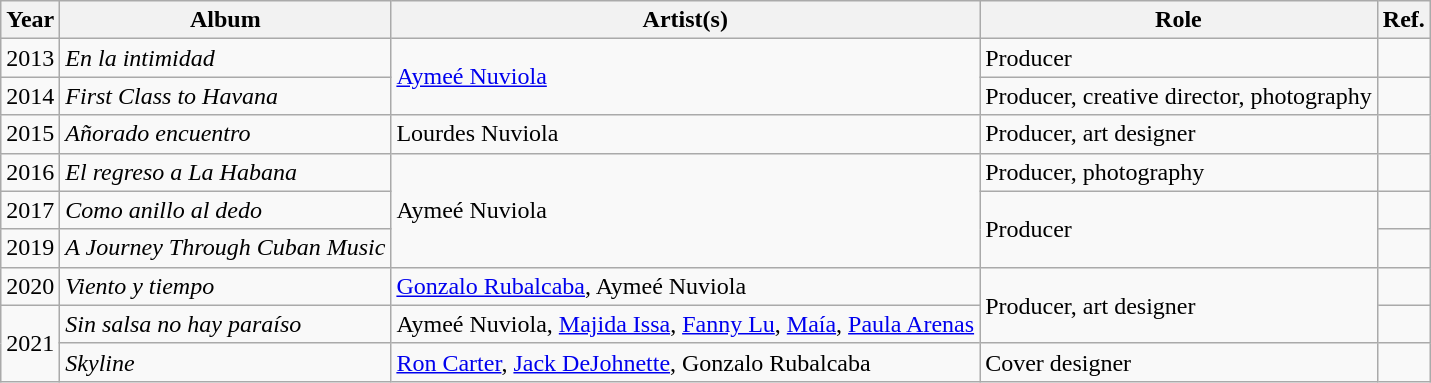<table class="wikitable">
<tr>
<th>Year</th>
<th>Album</th>
<th>Artist(s)</th>
<th>Role</th>
<th>Ref.</th>
</tr>
<tr>
<td>2013</td>
<td><em>En la intimidad</em></td>
<td rowspan="2"><a href='#'>Aymeé Nuviola</a></td>
<td>Producer</td>
<td></td>
</tr>
<tr>
<td>2014</td>
<td><em>First Class to Havana</em></td>
<td>Producer, creative director, photography</td>
<td></td>
</tr>
<tr>
<td>2015</td>
<td><em>Añorado encuentro</em></td>
<td>Lourdes Nuviola</td>
<td>Producer, art designer</td>
<td></td>
</tr>
<tr>
<td>2016</td>
<td><em>El regreso a La Habana</em></td>
<td rowspan="3">Aymeé Nuviola</td>
<td>Producer, photography</td>
<td></td>
</tr>
<tr>
<td>2017</td>
<td><em>Como anillo al dedo</em></td>
<td rowspan="2">Producer</td>
<td></td>
</tr>
<tr>
<td>2019</td>
<td><em>A Journey Through Cuban Music</em></td>
<td></td>
</tr>
<tr>
<td>2020</td>
<td><em>Viento y tiempo</em></td>
<td><a href='#'>Gonzalo Rubalcaba</a>, Aymeé Nuviola</td>
<td rowspan="2">Producer, art designer</td>
<td></td>
</tr>
<tr>
<td rowspan="2">2021</td>
<td><em>Sin salsa no hay paraíso</em></td>
<td>Aymeé Nuviola, <a href='#'>Majida Issa</a>, <a href='#'>Fanny Lu</a>, <a href='#'>Maía</a>, <a href='#'>Paula Arenas</a></td>
<td></td>
</tr>
<tr>
<td><em>Skyline</em></td>
<td><a href='#'>Ron Carter</a>, <a href='#'>Jack DeJohnette</a>, Gonzalo Rubalcaba</td>
<td>Cover designer</td>
<td></td>
</tr>
</table>
